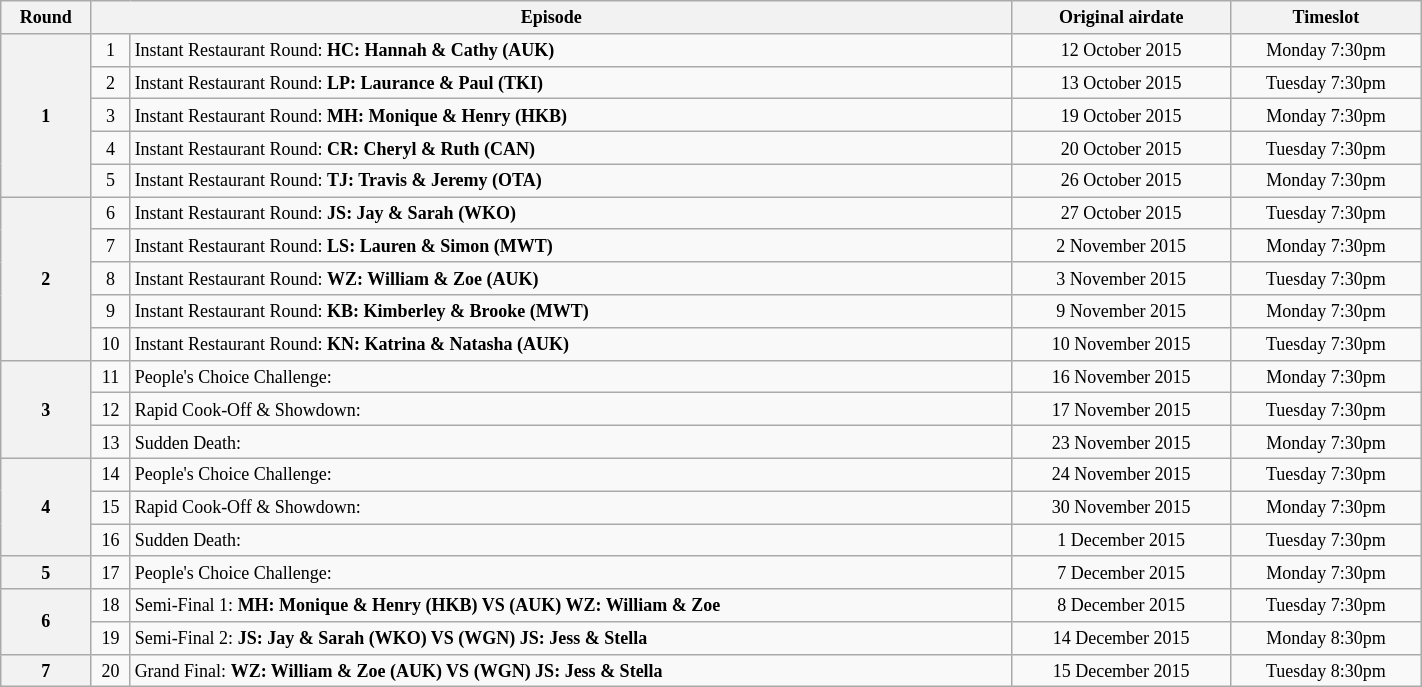<table class="wikitable" style="text-align: center; font-size: 9pt; line-height:16px; width:75%">
<tr>
<th>Round</th>
<th colspan="2">Episode</th>
<th>Original airdate</th>
<th>Timeslot</th>
</tr>
<tr>
<th rowspan="5">1</th>
<td>1</td>
<td scope="row" style="text-align:left">Instant Restaurant Round: <strong>HC: Hannah & Cathy (AUK)</strong></td>
<td>12 October 2015</td>
<td>Monday 7:30pm</td>
</tr>
<tr>
<td>2</td>
<td scope="row" style="text-align:left">Instant Restaurant Round: <strong>LP: Laurance & Paul (TKI)</strong></td>
<td>13 October 2015</td>
<td>Tuesday 7:30pm</td>
</tr>
<tr>
<td>3</td>
<td scope="row" style="text-align:left">Instant Restaurant Round: <strong>MH: Monique & Henry (HKB)</strong></td>
<td>19 October 2015</td>
<td>Monday 7:30pm</td>
</tr>
<tr>
<td>4</td>
<td scope="row" style="text-align:left">Instant Restaurant Round: <strong>CR: Cheryl & Ruth (CAN)</strong></td>
<td>20 October 2015</td>
<td>Tuesday 7:30pm</td>
</tr>
<tr>
<td>5</td>
<td scope="row" style="text-align:left">Instant Restaurant Round: <strong>TJ: Travis & Jeremy (OTA)</strong></td>
<td>26 October 2015</td>
<td>Monday 7:30pm</td>
</tr>
<tr>
<th rowspan="5">2</th>
<td>6</td>
<td scope="row" style="text-align:left">Instant Restaurant Round: <strong>JS: Jay & Sarah (WKO)</strong></td>
<td>27 October 2015</td>
<td>Tuesday 7:30pm</td>
</tr>
<tr>
<td>7</td>
<td scope="row" style="text-align:left">Instant Restaurant Round: <strong>LS: Lauren & Simon (MWT)</strong></td>
<td>2 November 2015</td>
<td>Monday 7:30pm</td>
</tr>
<tr>
<td>8</td>
<td scope="row" style="text-align:left">Instant Restaurant Round: <strong>WZ: William & Zoe (AUK)</strong></td>
<td>3 November 2015</td>
<td>Tuesday 7:30pm</td>
</tr>
<tr>
<td>9</td>
<td scope="row" style="text-align:left">Instant Restaurant Round: <strong>KB: Kimberley & Brooke (MWT)</strong></td>
<td>9 November 2015</td>
<td>Monday 7:30pm</td>
</tr>
<tr>
<td>10</td>
<td scope="row" style="text-align:left">Instant Restaurant Round: <strong>KN: Katrina &  Natasha (AUK)</strong></td>
<td>10 November 2015</td>
<td>Tuesday 7:30pm</td>
</tr>
<tr>
<th rowspan="3">3</th>
<td>11</td>
<td scope="row" style="text-align:left">People's Choice Challenge:</td>
<td>16 November 2015</td>
<td>Monday 7:30pm</td>
</tr>
<tr>
<td>12</td>
<td scope="row" style="text-align:left">Rapid Cook-Off & Showdown:</td>
<td>17 November 2015</td>
<td>Tuesday 7:30pm</td>
</tr>
<tr>
<td>13</td>
<td scope="row" style="text-align:left">Sudden Death:</td>
<td>23 November 2015</td>
<td>Monday 7:30pm</td>
</tr>
<tr>
<th rowspan="3">4</th>
<td>14</td>
<td scope="row" style="text-align:left">People's Choice Challenge:</td>
<td>24 November 2015</td>
<td>Tuesday 7:30pm</td>
</tr>
<tr>
<td>15</td>
<td scope="row" style="text-align:left">Rapid Cook-Off & Showdown:</td>
<td>30 November 2015</td>
<td>Monday 7:30pm</td>
</tr>
<tr>
<td>16</td>
<td scope="row" style="text-align:left">Sudden Death:</td>
<td>1 December 2015</td>
<td>Tuesday 7:30pm</td>
</tr>
<tr>
<th>5</th>
<td>17</td>
<td scope="row" style="text-align:left">People's Choice Challenge:</td>
<td>7 December 2015</td>
<td>Monday 7:30pm</td>
</tr>
<tr>
<th rowspan="2">6</th>
<td>18</td>
<td scope="row" style="text-align:left">Semi-Final 1: <strong>MH: Monique & Henry (HKB) VS (AUK) WZ: William & Zoe</strong></td>
<td>8 December 2015</td>
<td>Tuesday 7:30pm</td>
</tr>
<tr>
<td>19</td>
<td scope="row" style="text-align:left">Semi-Final 2: <strong>JS: Jay & Sarah (WKO) VS (WGN) JS: Jess & Stella</strong></td>
<td>14 December 2015</td>
<td>Monday 8:30pm</td>
</tr>
<tr>
<th>7</th>
<td>20</td>
<td scope="row" style="text-align:left">Grand Final: <strong>WZ: William & Zoe (AUK) VS (WGN) JS: Jess & Stella</strong></td>
<td>15 December 2015</td>
<td>Tuesday 8:30pm</td>
</tr>
</table>
